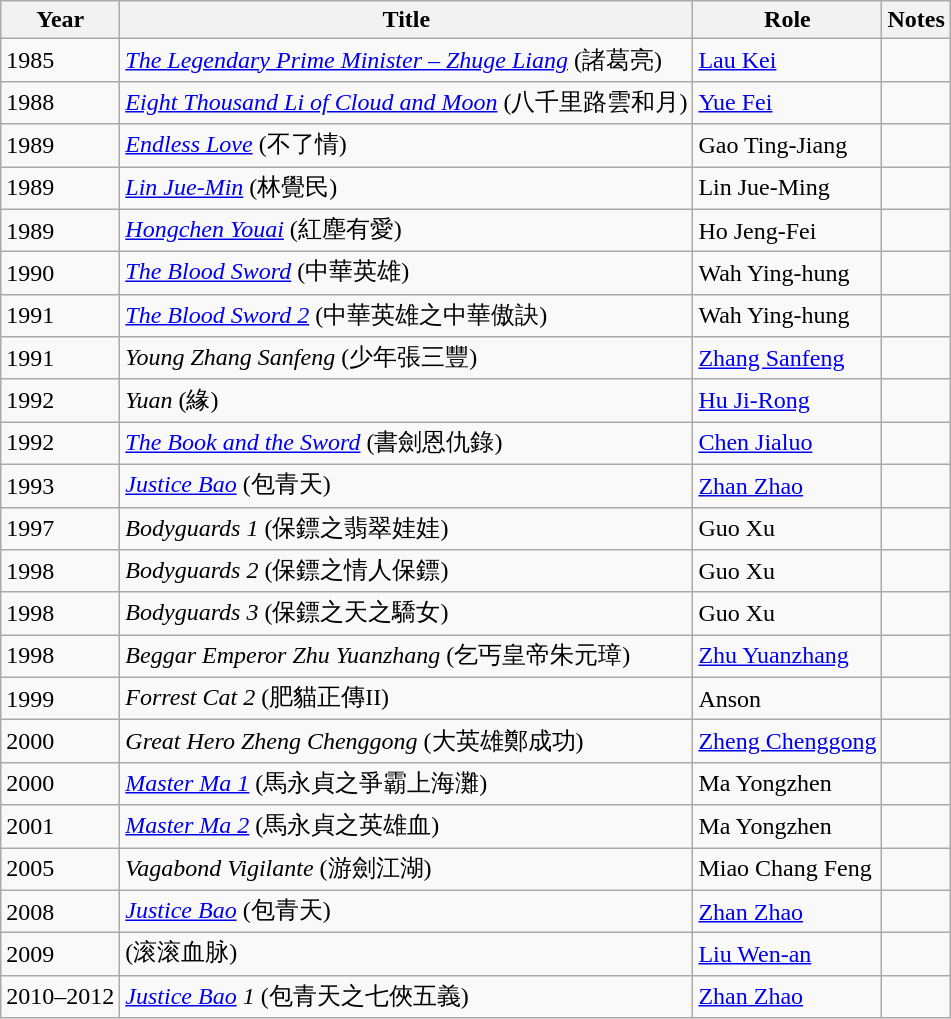<table class="wikitable sortable">
<tr>
<th>Year</th>
<th>Title</th>
<th>Role</th>
<th class="unsortable">Notes</th>
</tr>
<tr>
<td>1985</td>
<td><em><a href='#'>The Legendary Prime Minister – Zhuge Liang</a></em> (諸葛亮)</td>
<td><a href='#'>Lau Kei</a></td>
<td></td>
</tr>
<tr>
<td>1988</td>
<td><em><a href='#'>Eight Thousand Li of Cloud and Moon</a></em> (八千里路雲和月)</td>
<td><a href='#'>Yue Fei</a></td>
<td></td>
</tr>
<tr>
<td>1989</td>
<td><em><a href='#'>Endless Love</a></em> (不了情)</td>
<td>Gao Ting-Jiang</td>
<td></td>
</tr>
<tr>
<td>1989</td>
<td><em><a href='#'>Lin Jue-Min</a></em> (林覺民)</td>
<td>Lin Jue-Ming</td>
<td></td>
</tr>
<tr>
<td>1989</td>
<td><em><a href='#'>Hongchen Youai</a></em> (紅塵有愛)</td>
<td>Ho Jeng-Fei</td>
<td></td>
</tr>
<tr>
<td>1990</td>
<td><em><a href='#'>The Blood Sword</a></em> (中華英雄)</td>
<td>Wah Ying-hung</td>
<td></td>
</tr>
<tr>
<td>1991</td>
<td><em><a href='#'>The Blood Sword 2</a></em> (中華英雄之中華傲訣)</td>
<td>Wah Ying-hung</td>
<td></td>
</tr>
<tr>
<td>1991</td>
<td><em>Young Zhang Sanfeng</em> (少年張三豐)</td>
<td><a href='#'>Zhang Sanfeng</a></td>
<td></td>
</tr>
<tr>
<td>1992</td>
<td><em>Yuan</em> (緣)</td>
<td><a href='#'>Hu Ji-Rong</a></td>
<td></td>
</tr>
<tr>
<td>1992</td>
<td><em><a href='#'>The Book and the Sword</a></em> (書劍恩仇錄)</td>
<td><a href='#'>Chen Jialuo</a></td>
<td></td>
</tr>
<tr>
<td>1993</td>
<td><em><a href='#'>Justice Bao</a></em> (包青天)</td>
<td><a href='#'>Zhan Zhao</a></td>
<td></td>
</tr>
<tr>
<td>1997</td>
<td><em>Bodyguards 1</em> (保鏢之翡翠娃娃)</td>
<td>Guo Xu</td>
<td></td>
</tr>
<tr>
<td>1998</td>
<td><em>Bodyguards 2</em> (保鏢之情人保鏢)</td>
<td>Guo Xu</td>
<td></td>
</tr>
<tr>
<td>1998</td>
<td><em>Bodyguards 3</em> (保鏢之天之驕女)</td>
<td>Guo Xu</td>
<td></td>
</tr>
<tr>
<td>1998</td>
<td><em>Beggar Emperor Zhu Yuanzhang</em> (乞丐皇帝朱元璋)</td>
<td><a href='#'>Zhu Yuanzhang</a></td>
<td></td>
</tr>
<tr>
<td>1999</td>
<td><em>Forrest Cat 2</em> (肥貓正傳II)</td>
<td>Anson</td>
<td></td>
</tr>
<tr>
<td>2000</td>
<td><em>Great Hero Zheng Chenggong</em> (大英雄鄭成功)</td>
<td><a href='#'>Zheng Chenggong</a></td>
<td></td>
</tr>
<tr>
<td>2000</td>
<td><em><a href='#'>Master Ma 1</a></em> (馬永貞之爭霸上海灘)</td>
<td>Ma Yongzhen</td>
<td></td>
</tr>
<tr>
<td>2001</td>
<td><em><a href='#'>Master Ma 2</a></em> (馬永貞之英雄血)</td>
<td>Ma Yongzhen</td>
<td></td>
</tr>
<tr>
<td>2005</td>
<td><em>Vagabond Vigilante</em> (游劍江湖)</td>
<td>Miao Chang Feng</td>
<td></td>
</tr>
<tr>
<td>2008</td>
<td><em><a href='#'>Justice Bao</a></em> (包青天)</td>
<td><a href='#'>Zhan Zhao</a></td>
<td></td>
</tr>
<tr>
<td>2009</td>
<td>(滚滚血脉)</td>
<td><a href='#'>Liu Wen-an</a></td>
<td></td>
</tr>
<tr>
<td>2010–2012</td>
<td><em><a href='#'>Justice Bao</a> 1</em> (包青天之七俠五義)</td>
<td><a href='#'>Zhan Zhao</a></td>
<td></td>
</tr>
</table>
